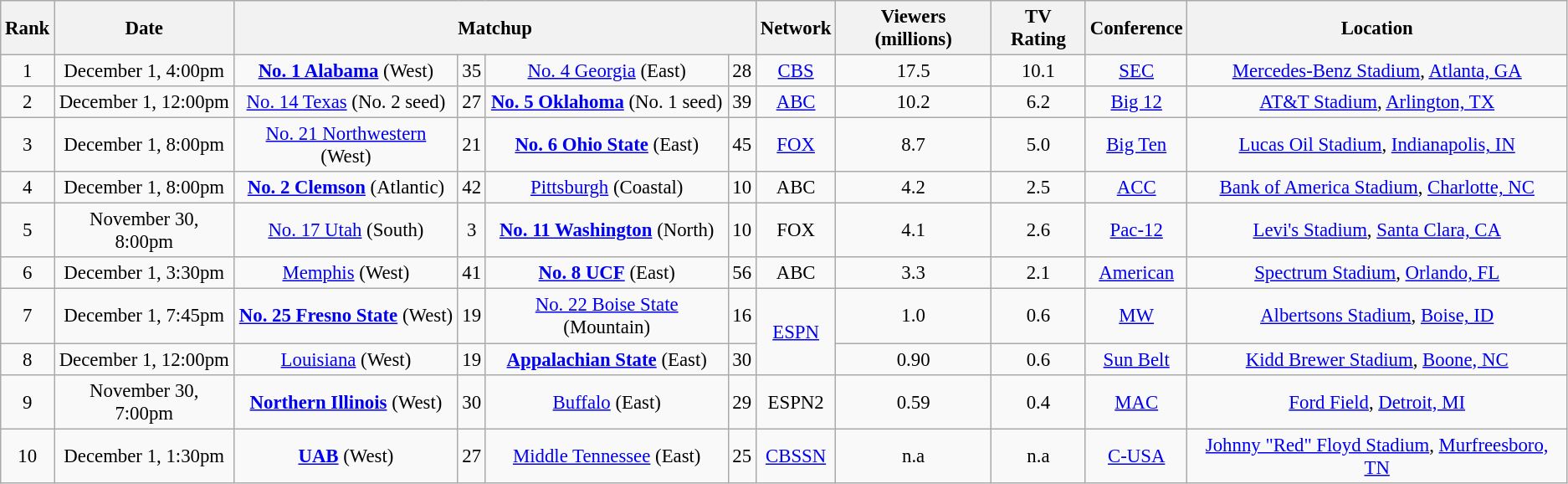<table class="wikitable" style="font-size: 95%; text-align:center;">
<tr>
<th>Rank</th>
<th>Date</th>
<th colspan=4>Matchup</th>
<th>Network</th>
<th>Viewers (millions)</th>
<th>TV Rating</th>
<th>Conference</th>
<th>Location</th>
</tr>
<tr>
<td>1</td>
<td>December 1, 4:00pm</td>
<td><strong><a href='#'>No. 1 Alabama</a></strong> (West)</td>
<td>35</td>
<td><a href='#'>No. 4 Georgia</a> (East)</td>
<td>28</td>
<td><a href='#'>CBS</a></td>
<td>17.5</td>
<td>10.1</td>
<td><a href='#'>SEC</a></td>
<td><a href='#'>Mercedes-Benz Stadium</a>, <a href='#'>Atlanta, GA</a></td>
</tr>
<tr>
<td>2</td>
<td>December 1, 12:00pm</td>
<td><a href='#'>No. 14 Texas</a> (No. 2 seed)</td>
<td>27</td>
<td><strong><a href='#'>No. 5 Oklahoma</a></strong> (No. 1 seed)</td>
<td>39</td>
<td><a href='#'>ABC</a></td>
<td>10.2</td>
<td>6.2</td>
<td><a href='#'>Big 12</a></td>
<td><a href='#'>AT&T Stadium</a>, <a href='#'>Arlington, TX</a></td>
</tr>
<tr>
<td>3</td>
<td>December 1, 8:00pm</td>
<td><a href='#'>No. 21 Northwestern</a> (West)</td>
<td>21</td>
<td><strong><a href='#'>No. 6 Ohio State</a></strong> (East)</td>
<td>45</td>
<td><a href='#'>FOX</a></td>
<td>8.7</td>
<td>5.0</td>
<td><a href='#'>Big Ten</a></td>
<td><a href='#'>Lucas Oil Stadium</a>, <a href='#'>Indianapolis, IN</a></td>
</tr>
<tr>
<td>4</td>
<td>December 1, 8:00pm</td>
<td><strong><a href='#'>No. 2 Clemson</a></strong> (Atlantic)</td>
<td>42</td>
<td><a href='#'>Pittsburgh</a> (Coastal)</td>
<td>10</td>
<td>ABC</td>
<td>4.2</td>
<td>2.5</td>
<td><a href='#'>ACC</a></td>
<td><a href='#'>Bank of America Stadium</a>, <a href='#'>Charlotte, NC</a></td>
</tr>
<tr>
<td>5</td>
<td>November 30, 8:00pm</td>
<td><a href='#'>No. 17 Utah</a> (South)</td>
<td>3</td>
<td><strong><a href='#'>No. 11 Washington</a></strong> (North)</td>
<td>10</td>
<td>FOX</td>
<td>4.1</td>
<td>2.6</td>
<td><a href='#'>Pac-12</a></td>
<td><a href='#'>Levi's Stadium</a>, <a href='#'>Santa Clara, CA</a></td>
</tr>
<tr>
<td>6</td>
<td>December 1, 3:30pm</td>
<td><a href='#'>Memphis</a> (West)</td>
<td>41</td>
<td><strong><a href='#'>No. 8 UCF</a></strong> (East)</td>
<td>56</td>
<td>ABC</td>
<td>3.3</td>
<td>2.1</td>
<td><a href='#'>American</a></td>
<td><a href='#'>Spectrum Stadium</a>, <a href='#'>Orlando, FL</a></td>
</tr>
<tr>
<td>7</td>
<td>December 1, 7:45pm</td>
<td><strong><a href='#'>No. 25 Fresno State</a></strong> (West)</td>
<td>19</td>
<td><a href='#'>No. 22 Boise State</a> (Mountain)</td>
<td>16</td>
<td rowspan="2"><a href='#'>ESPN</a></td>
<td>1.0</td>
<td>0.6</td>
<td><a href='#'>MW</a></td>
<td><a href='#'>Albertsons Stadium</a>, <a href='#'>Boise, ID</a></td>
</tr>
<tr>
<td>8</td>
<td>December 1, 12:00pm</td>
<td><a href='#'>Louisiana</a> (West)</td>
<td>19</td>
<td><strong><a href='#'>Appalachian State</a></strong> (East)</td>
<td>30</td>
<td>0.90</td>
<td>0.6</td>
<td><a href='#'>Sun Belt</a></td>
<td><a href='#'>Kidd Brewer Stadium</a>, <a href='#'>Boone, NC</a></td>
</tr>
<tr>
<td>9</td>
<td>November 30, 7:00pm</td>
<td><strong><a href='#'>Northern Illinois</a></strong> (West)</td>
<td>30</td>
<td><a href='#'>Buffalo</a> (East)</td>
<td>29</td>
<td>ESPN2</td>
<td>0.59</td>
<td>0.4</td>
<td><a href='#'>MAC</a></td>
<td><a href='#'>Ford Field</a>, <a href='#'>Detroit, MI</a></td>
</tr>
<tr>
<td>10</td>
<td>December 1, 1:30pm</td>
<td><strong><a href='#'>UAB</a></strong> (West)</td>
<td>27</td>
<td><a href='#'>Middle Tennessee</a> (East)</td>
<td>25</td>
<td><a href='#'>CBSSN</a></td>
<td>n.a</td>
<td>n.a</td>
<td><a href='#'>C-USA</a></td>
<td><a href='#'>Johnny "Red" Floyd Stadium</a>, <a href='#'>Murfreesboro, TN</a></td>
</tr>
</table>
